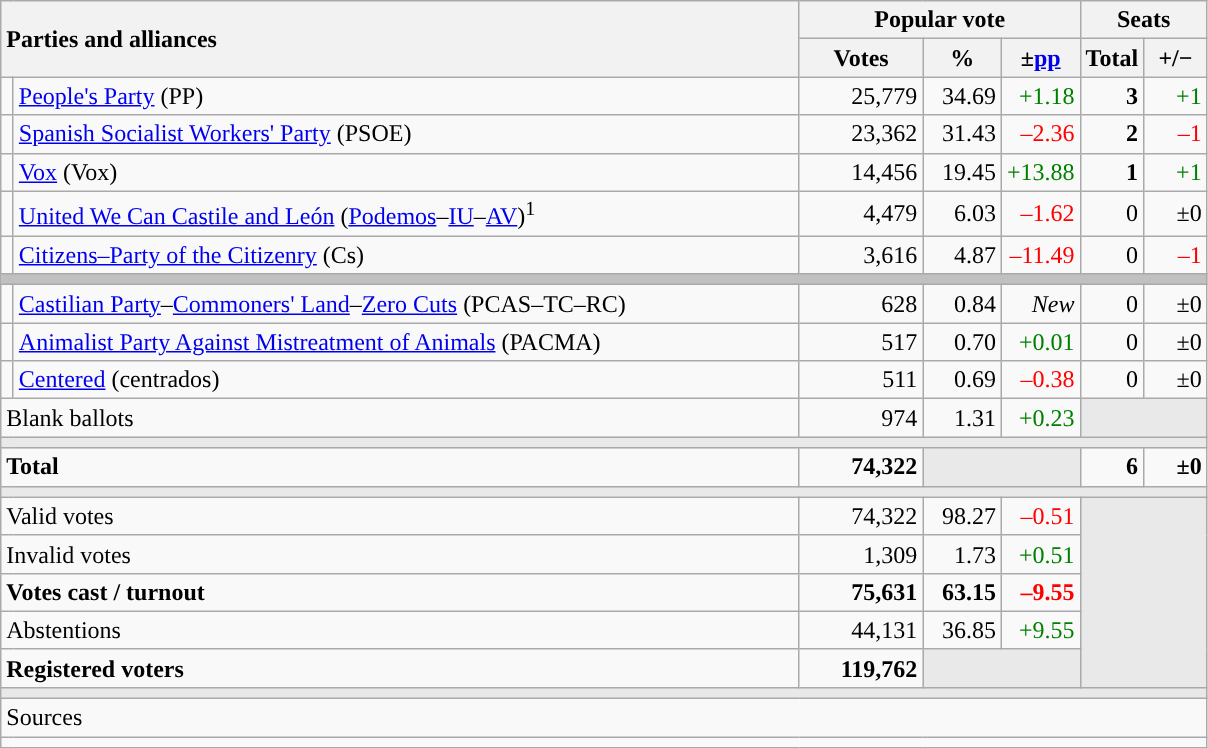<table class="wikitable" style="text-align:right;">
<tr>
<th style="text-align:left;" rowspan="2" colspan="2" width="525">Parties and alliances</th>
<th colspan="3">Popular vote</th>
<th colspan="2">Seats</th>
</tr>
<tr>
<th width="75">Votes</th>
<th width="45">%</th>
<th width="45">±<a href='#'>pp</a></th>
<th width="35">Total</th>
<th width="35">+/−</th>
</tr>
<tr>
<td width="1" style="color:inherit;background:"></td>
<td align="left"><a href='#'>People's Party</a> (PP)</td>
<td>25,779</td>
<td>34.69</td>
<td style="color:green;">+1.18</td>
<td><strong>3</strong></td>
<td style="color:green;">+1</td>
</tr>
<tr>
<td style="color:inherit;background:"></td>
<td align="left"><a href='#'>Spanish Socialist Workers' Party</a> (PSOE)</td>
<td>23,362</td>
<td>31.43</td>
<td style="color:red;">–2.36</td>
<td><strong>2</strong></td>
<td style="color:red;">–1</td>
</tr>
<tr>
<td style="color:inherit;background:"></td>
<td align="left"><a href='#'>Vox</a> (Vox)</td>
<td>14,456</td>
<td>19.45</td>
<td style="color:green;">+13.88</td>
<td><strong>1</strong></td>
<td style="color:green;">+1</td>
</tr>
<tr>
<td style="color:inherit;background:"></td>
<td align="left"><a href='#'>United We Can Castile and León</a> (<a href='#'>Podemos</a>–<a href='#'>IU</a>–<a href='#'>AV</a>)<sup>1</sup></td>
<td>4,479</td>
<td>6.03</td>
<td style="color:red;">–1.62</td>
<td>0</td>
<td>±0</td>
</tr>
<tr>
<td style="color:inherit;background:"></td>
<td align="left"><a href='#'>Citizens–Party of the Citizenry</a> (Cs)</td>
<td>3,616</td>
<td>4.87</td>
<td style="color:red;">–11.49</td>
<td>0</td>
<td style="color:red;">–1</td>
</tr>
<tr>
<td colspan="7" bgcolor="#C0C0C0"></td>
</tr>
<tr>
<td style="color:inherit;background:"></td>
<td align="left"><a href='#'>Castilian Party</a>–<a href='#'>Commoners' Land</a>–<a href='#'>Zero Cuts</a> (PCAS–TC–RC)</td>
<td>628</td>
<td>0.84</td>
<td><em>New</em></td>
<td>0</td>
<td>±0</td>
</tr>
<tr>
<td style="color:inherit;background:"></td>
<td align="left"><a href='#'>Animalist Party Against Mistreatment of Animals</a> (PACMA)</td>
<td>517</td>
<td>0.70</td>
<td style="color:green;">+0.01</td>
<td>0</td>
<td>±0</td>
</tr>
<tr>
<td style="color:inherit;background:"></td>
<td align="left"><a href='#'>Centered</a> (centrados)</td>
<td>511</td>
<td>0.69</td>
<td style="color:red;">–0.38</td>
<td>0</td>
<td>±0</td>
</tr>
<tr>
<td align="left" colspan="2">Blank ballots</td>
<td>974</td>
<td>1.31</td>
<td style="color:green;">+0.23</td>
<td bgcolor="#E9E9E9" colspan="2"></td>
</tr>
<tr>
<td colspan="7" bgcolor="#E9E9E9"></td>
</tr>
<tr style="font-weight:bold;">
<td align="left" colspan="2">Total</td>
<td>74,322</td>
<td bgcolor="#E9E9E9" colspan="2"></td>
<td>6</td>
<td>±0</td>
</tr>
<tr>
<td colspan="7" bgcolor="#E9E9E9"></td>
</tr>
<tr>
<td align="left" colspan="2">Valid votes</td>
<td>74,322</td>
<td>98.27</td>
<td style="color:red;">–0.51</td>
<td bgcolor="#E9E9E9" colspan="2" rowspan="5"></td>
</tr>
<tr>
<td align="left" colspan="2">Invalid votes</td>
<td>1,309</td>
<td>1.73</td>
<td style="color:green;">+0.51</td>
</tr>
<tr style="font-weight:bold;">
<td align="left" colspan="2">Votes cast / turnout</td>
<td>75,631</td>
<td>63.15</td>
<td style="color:red;">–9.55</td>
</tr>
<tr>
<td align="left" colspan="2">Abstentions</td>
<td>44,131</td>
<td>36.85</td>
<td style="color:green;">+9.55</td>
</tr>
<tr style="font-weight:bold;">
<td align="left" colspan="2">Registered voters</td>
<td>119,762</td>
<td bgcolor="#E9E9E9" colspan="2"></td>
</tr>
<tr>
<td colspan="7" bgcolor="#E9E9E9"></td>
</tr>
<tr>
<td align="left" colspan="7">Sources</td>
</tr>
<tr>
<td colspan="7" style="text-align:left; max-width:790px;"></td>
</tr>
</table>
